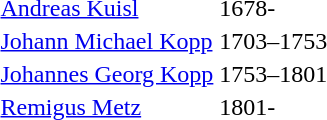<table>
<tr>
<td><a href='#'>Andreas Kuisl</a></td>
<td>1678-</td>
</tr>
<tr>
<td><a href='#'>Johann Michael Kopp</a></td>
<td>1703–1753</td>
</tr>
<tr>
<td><a href='#'>Johannes Georg Kopp</a></td>
<td>1753–1801</td>
</tr>
<tr>
<td><a href='#'>Remigus Metz</a></td>
<td>1801-</td>
</tr>
<tr>
</tr>
</table>
